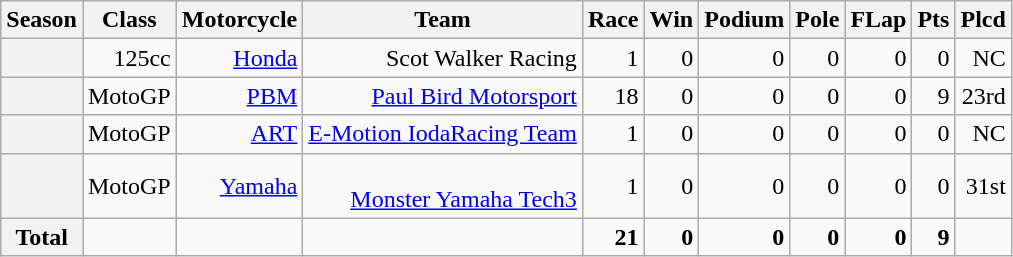<table class="wikitable">
<tr>
<th>Season</th>
<th>Class</th>
<th>Motorcycle</th>
<th>Team</th>
<th>Race</th>
<th>Win</th>
<th>Podium</th>
<th>Pole</th>
<th>FLap</th>
<th>Pts</th>
<th>Plcd</th>
</tr>
<tr align="right">
<th></th>
<td>125cc</td>
<td><a href='#'>Honda</a></td>
<td>Scot Walker Racing</td>
<td>1</td>
<td>0</td>
<td>0</td>
<td>0</td>
<td>0</td>
<td>0</td>
<td>NC</td>
</tr>
<tr align="right">
<th></th>
<td>MotoGP</td>
<td><a href='#'>PBM</a></td>
<td><a href='#'>Paul Bird Motorsport</a></td>
<td>18</td>
<td>0</td>
<td>0</td>
<td>0</td>
<td>0</td>
<td>9</td>
<td>23rd</td>
</tr>
<tr align="right">
<th></th>
<td>MotoGP</td>
<td><a href='#'>ART</a></td>
<td><a href='#'>E-Motion IodaRacing Team</a></td>
<td>1</td>
<td>0</td>
<td>0</td>
<td>0</td>
<td>0</td>
<td>0</td>
<td>NC</td>
</tr>
<tr align="right">
<th></th>
<td>MotoGP</td>
<td><a href='#'>Yamaha</a></td>
<td><br><a href='#'>Monster Yamaha Tech3</a></td>
<td>1</td>
<td>0</td>
<td>0</td>
<td>0</td>
<td>0</td>
<td>0</td>
<td>31st</td>
</tr>
<tr align="right">
<th>Total</th>
<td></td>
<td></td>
<td></td>
<td><strong>21</strong></td>
<td><strong>0</strong></td>
<td><strong>0</strong></td>
<td><strong>0</strong></td>
<td><strong>0</strong></td>
<td><strong>9</strong></td>
<td></td>
</tr>
</table>
